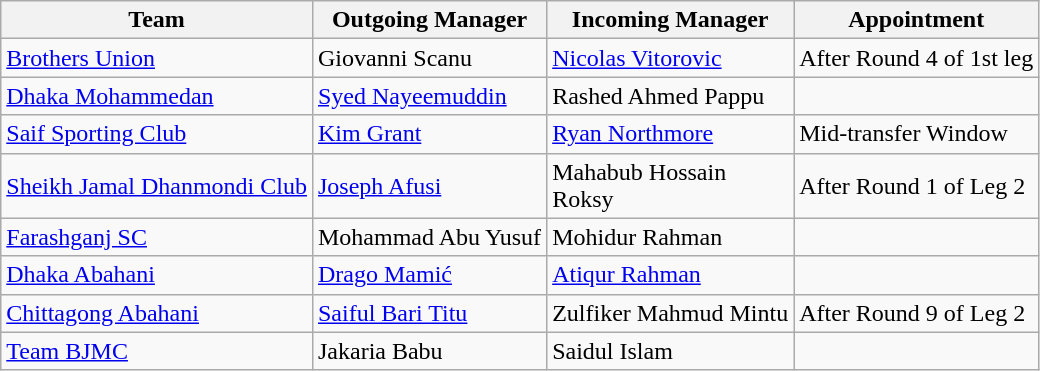<table class="wikitable">
<tr>
<th>Team</th>
<th>Outgoing Manager</th>
<th>Incoming Manager</th>
<th>Appointment</th>
</tr>
<tr>
<td><a href='#'>Brothers Union</a></td>
<td> Giovanni Scanu</td>
<td> <a href='#'>Nicolas Vitorovic</a></td>
<td>After Round 4 of 1st leg</td>
</tr>
<tr>
<td><a href='#'>Dhaka Mohammedan</a></td>
<td> <a href='#'>Syed Nayeemuddin</a></td>
<td> Rashed Ahmed Pappu</td>
<td></td>
</tr>
<tr>
<td><a href='#'>Saif Sporting Club</a></td>
<td> <a href='#'>Kim Grant</a></td>
<td> <a href='#'>Ryan Northmore</a></td>
<td>Mid-transfer Window</td>
</tr>
<tr>
<td><a href='#'>Sheikh Jamal Dhanmondi Club</a></td>
<td> <a href='#'>Joseph Afusi</a></td>
<td> Mahabub Hossain<br>Roksy</td>
<td>After Round 1 of Leg 2</td>
</tr>
<tr>
<td><a href='#'>Farashganj SC</a></td>
<td> Mohammad Abu Yusuf</td>
<td> Mohidur Rahman</td>
<td></td>
</tr>
<tr>
<td><a href='#'>Dhaka Abahani</a></td>
<td> <a href='#'>Drago Mamić</a></td>
<td> <a href='#'>Atiqur Rahman</a></td>
<td></td>
</tr>
<tr>
<td><a href='#'>Chittagong Abahani</a></td>
<td> <a href='#'>Saiful Bari Titu</a></td>
<td> Zulfiker Mahmud Mintu</td>
<td>After Round 9 of Leg 2</td>
</tr>
<tr>
<td><a href='#'>Team BJMC</a></td>
<td> Jakaria Babu</td>
<td> Saidul Islam</td>
<td></td>
</tr>
</table>
